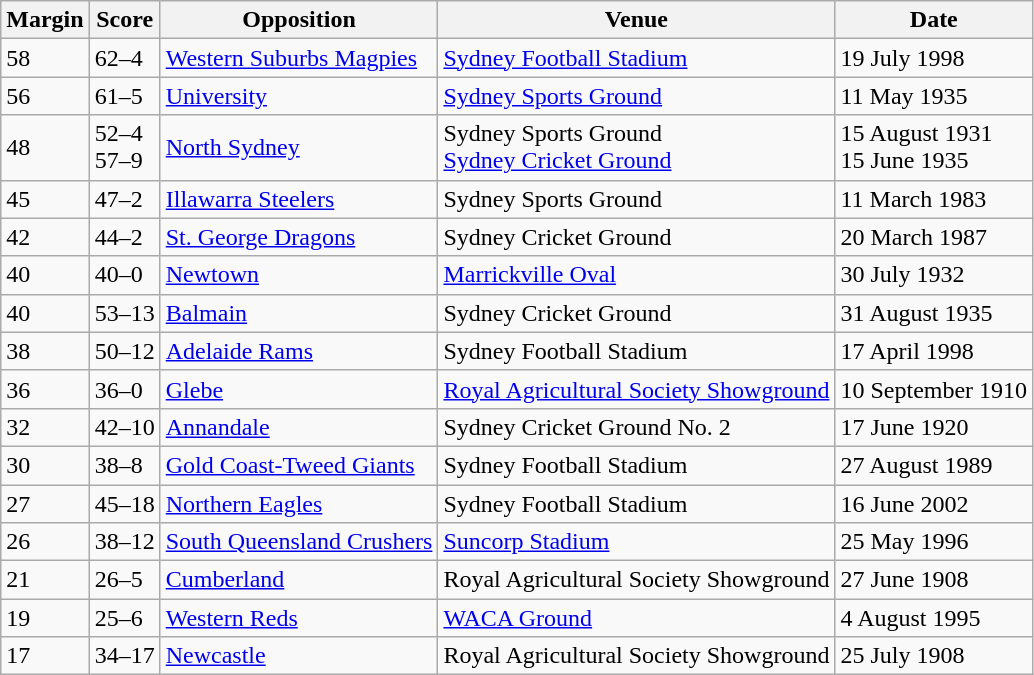<table class="wikitable" style="text-align:left;">
<tr>
<th>Margin</th>
<th>Score</th>
<th>Opposition</th>
<th>Venue</th>
<th>Date</th>
</tr>
<tr>
<td>58</td>
<td>62–4</td>
<td> <a href='#'>Western Suburbs Magpies</a></td>
<td><a href='#'>Sydney Football Stadium</a></td>
<td>19 July 1998</td>
</tr>
<tr>
<td>56</td>
<td>61–5</td>
<td> <a href='#'>University</a></td>
<td><a href='#'>Sydney Sports Ground</a></td>
<td>11 May 1935</td>
</tr>
<tr>
<td>48</td>
<td>52–4<br>57–9</td>
<td> <a href='#'>North Sydney</a></td>
<td>Sydney Sports Ground<br><a href='#'>Sydney Cricket Ground</a></td>
<td>15 August 1931<br>15 June 1935</td>
</tr>
<tr>
<td>45</td>
<td>47–2</td>
<td> <a href='#'>Illawarra Steelers</a></td>
<td>Sydney Sports Ground</td>
<td>11 March 1983</td>
</tr>
<tr>
<td>42</td>
<td>44–2</td>
<td> <a href='#'>St. George Dragons</a></td>
<td>Sydney Cricket Ground</td>
<td>20 March 1987</td>
</tr>
<tr>
<td>40</td>
<td>40–0</td>
<td> <a href='#'>Newtown</a></td>
<td><a href='#'>Marrickville Oval</a></td>
<td>30 July 1932</td>
</tr>
<tr>
<td>40</td>
<td>53–13</td>
<td> <a href='#'>Balmain</a></td>
<td>Sydney Cricket Ground</td>
<td>31 August 1935</td>
</tr>
<tr>
<td>38</td>
<td>50–12</td>
<td> <a href='#'>Adelaide Rams</a></td>
<td>Sydney Football Stadium</td>
<td>17 April 1998</td>
</tr>
<tr>
<td>36</td>
<td>36–0</td>
<td> <a href='#'>Glebe</a></td>
<td><a href='#'>Royal Agricultural Society Showground</a></td>
<td>10 September 1910</td>
</tr>
<tr>
<td>32</td>
<td>42–10</td>
<td> <a href='#'>Annandale</a></td>
<td>Sydney Cricket Ground No. 2</td>
<td>17 June 1920</td>
</tr>
<tr>
<td>30</td>
<td>38–8</td>
<td> <a href='#'>Gold Coast-Tweed Giants</a></td>
<td>Sydney Football Stadium</td>
<td>27 August 1989</td>
</tr>
<tr>
<td>27</td>
<td>45–18</td>
<td> <a href='#'>Northern Eagles</a></td>
<td>Sydney Football Stadium</td>
<td>16 June 2002</td>
</tr>
<tr>
<td>26</td>
<td>38–12</td>
<td> <a href='#'>South Queensland Crushers</a></td>
<td><a href='#'>Suncorp Stadium</a></td>
<td>25 May 1996</td>
</tr>
<tr>
<td>21</td>
<td>26–5</td>
<td> <a href='#'>Cumberland</a></td>
<td>Royal Agricultural Society Showground</td>
<td>27 June 1908</td>
</tr>
<tr>
<td>19</td>
<td>25–6</td>
<td> <a href='#'>Western Reds</a></td>
<td><a href='#'>WACA Ground</a></td>
<td>4 August 1995</td>
</tr>
<tr>
<td>17</td>
<td>34–17</td>
<td> <a href='#'>Newcastle</a></td>
<td>Royal Agricultural Society Showground</td>
<td>25 July 1908</td>
</tr>
</table>
